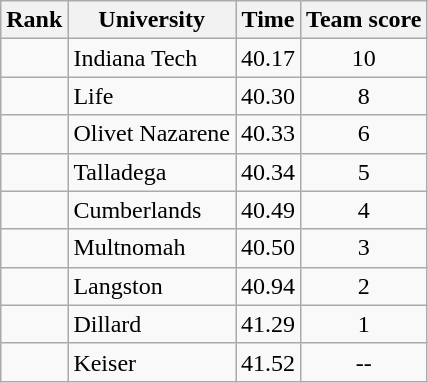<table class="wikitable sortable" style="text-align:center">
<tr>
<th>Rank</th>
<th>University</th>
<th>Time</th>
<th>Team score</th>
</tr>
<tr>
<td></td>
<td align=left>Indiana Tech</td>
<td>40.17</td>
<td>10</td>
</tr>
<tr>
<td></td>
<td align=left>Life</td>
<td>40.30</td>
<td>8</td>
</tr>
<tr>
<td></td>
<td align=left>Olivet Nazarene</td>
<td>40.33</td>
<td>6</td>
</tr>
<tr>
<td></td>
<td align=left>Talladega</td>
<td>40.34</td>
<td>5</td>
</tr>
<tr>
<td></td>
<td align=left>Cumberlands</td>
<td>40.49</td>
<td>4</td>
</tr>
<tr>
<td></td>
<td align=left>Multnomah</td>
<td>40.50</td>
<td>3</td>
</tr>
<tr>
<td></td>
<td align=left>Langston</td>
<td>40.94</td>
<td>2</td>
</tr>
<tr>
<td></td>
<td align=left>Dillard</td>
<td>41.29</td>
<td>1</td>
</tr>
<tr>
<td></td>
<td align=left>Keiser</td>
<td>41.52</td>
<td>--</td>
</tr>
</table>
